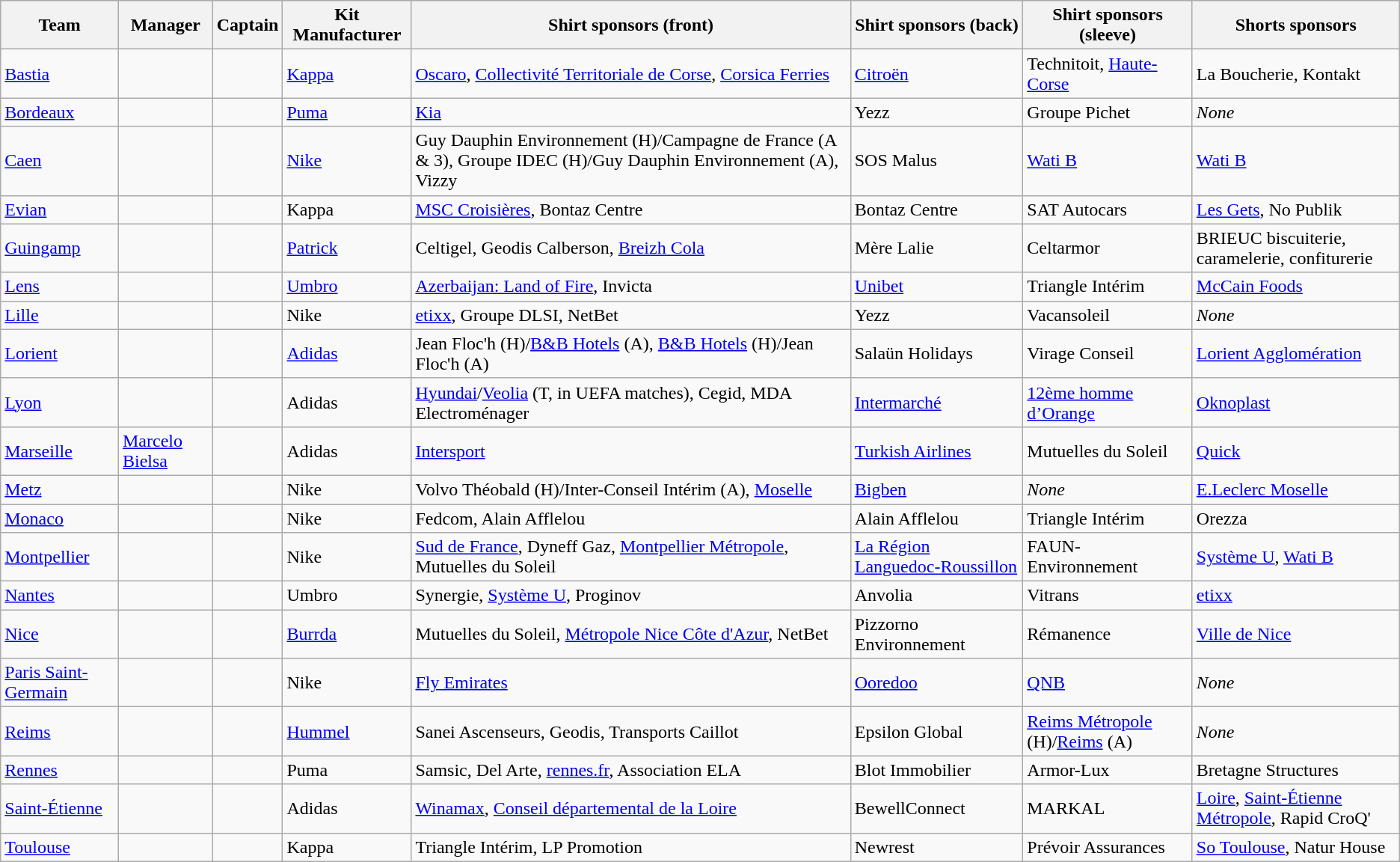<table class="wikitable sortable" style="text-align: left;">
<tr>
<th>Team</th>
<th>Manager</th>
<th>Captain</th>
<th>Kit Manufacturer</th>
<th>Shirt sponsors (front)</th>
<th>Shirt sponsors (back)</th>
<th>Shirt sponsors (sleeve)</th>
<th>Shorts sponsors</th>
</tr>
<tr>
<td><a href='#'>Bastia</a></td>
<td> </td>
<td> </td>
<td><a href='#'>Kappa</a></td>
<td><a href='#'>Oscaro</a>, <a href='#'>Collectivité Territoriale de Corse</a>, <a href='#'>Corsica Ferries</a></td>
<td><a href='#'>Citroën</a></td>
<td>Technitoit, <a href='#'>Haute-Corse</a></td>
<td>La Boucherie, Kontakt</td>
</tr>
<tr>
<td><a href='#'>Bordeaux</a></td>
<td> </td>
<td> </td>
<td><a href='#'>Puma</a></td>
<td><a href='#'>Kia</a></td>
<td>Yezz</td>
<td>Groupe Pichet</td>
<td><em>None</em></td>
</tr>
<tr>
<td><a href='#'>Caen</a></td>
<td> </td>
<td> </td>
<td><a href='#'>Nike</a></td>
<td>Guy Dauphin Environnement (H)/Campagne de France (A & 3), Groupe IDEC (H)/Guy Dauphin Environnement (A), Vizzy</td>
<td>SOS Malus</td>
<td><a href='#'>Wati B</a></td>
<td><a href='#'>Wati B</a></td>
</tr>
<tr>
<td><a href='#'>Evian</a></td>
<td> </td>
<td> </td>
<td>Kappa</td>
<td><a href='#'>MSC Croisières</a>, Bontaz Centre</td>
<td>Bontaz Centre</td>
<td>SAT Autocars</td>
<td><a href='#'>Les Gets</a>, No Publik</td>
</tr>
<tr>
<td><a href='#'>Guingamp</a></td>
<td> </td>
<td> </td>
<td><a href='#'>Patrick</a></td>
<td>Celtigel, Geodis Calberson, <a href='#'>Breizh Cola</a></td>
<td>Mère Lalie</td>
<td>Celtarmor</td>
<td>BRIEUC biscuiterie, caramelerie, confiturerie</td>
</tr>
<tr>
<td><a href='#'>Lens</a></td>
<td> </td>
<td> </td>
<td><a href='#'>Umbro</a></td>
<td><a href='#'>Azerbaijan: Land of Fire</a>, Invicta</td>
<td><a href='#'>Unibet</a></td>
<td>Triangle Intérim</td>
<td><a href='#'>McCain Foods</a></td>
</tr>
<tr>
<td><a href='#'>Lille</a></td>
<td> </td>
<td> </td>
<td>Nike</td>
<td><a href='#'>etixx</a>, Groupe DLSI, NetBet</td>
<td>Yezz</td>
<td>Vacansoleil</td>
<td><em>None</em></td>
</tr>
<tr>
<td><a href='#'>Lorient</a></td>
<td> </td>
<td> </td>
<td><a href='#'>Adidas</a></td>
<td>Jean Floc'h (H)/<a href='#'>B&B Hotels</a> (A), <a href='#'>B&B Hotels</a> (H)/Jean Floc'h (A)</td>
<td>Salaün Holidays</td>
<td>Virage Conseil</td>
<td><a href='#'>Lorient Agglomération</a></td>
</tr>
<tr>
<td><a href='#'>Lyon</a></td>
<td> </td>
<td> </td>
<td>Adidas</td>
<td><a href='#'>Hyundai</a>/<a href='#'>Veolia</a> (T, in UEFA matches), Cegid, MDA Electroménager</td>
<td><a href='#'>Intermarché</a></td>
<td><a href='#'>12ème homme d’Orange</a></td>
<td><a href='#'>Oknoplast</a></td>
</tr>
<tr>
<td><a href='#'>Marseille</a></td>
<td> <a href='#'>Marcelo Bielsa</a></td>
<td> </td>
<td>Adidas</td>
<td><a href='#'>Intersport</a></td>
<td><a href='#'>Turkish Airlines</a></td>
<td>Mutuelles du Soleil</td>
<td><a href='#'>Quick</a></td>
</tr>
<tr>
<td><a href='#'>Metz</a></td>
<td> </td>
<td> </td>
<td>Nike</td>
<td>Volvo Théobald (H)/Inter-Conseil Intérim (A), <a href='#'>Moselle</a></td>
<td><a href='#'>Bigben</a></td>
<td><em>None</em></td>
<td><a href='#'>E.Leclerc Moselle</a></td>
</tr>
<tr>
<td><a href='#'>Monaco</a></td>
<td> </td>
<td> </td>
<td>Nike</td>
<td>Fedcom, Alain Afflelou</td>
<td>Alain Afflelou</td>
<td>Triangle Intérim</td>
<td>Orezza</td>
</tr>
<tr>
<td><a href='#'>Montpellier</a></td>
<td> </td>
<td> </td>
<td>Nike</td>
<td><a href='#'>Sud de France</a>, Dyneff Gaz, <a href='#'>Montpellier Métropole</a>, Mutuelles du Soleil</td>
<td><a href='#'>La Région Languedoc-Roussillon</a></td>
<td>FAUN-Environnement</td>
<td><a href='#'>Système U</a>, <a href='#'>Wati B</a></td>
</tr>
<tr>
<td><a href='#'>Nantes</a></td>
<td> </td>
<td> </td>
<td>Umbro</td>
<td>Synergie, <a href='#'>Système U</a>, Proginov</td>
<td>Anvolia</td>
<td>Vitrans</td>
<td><a href='#'>etixx</a></td>
</tr>
<tr>
<td><a href='#'>Nice</a></td>
<td> </td>
<td> </td>
<td><a href='#'>Burrda</a></td>
<td>Mutuelles du Soleil, <a href='#'>Métropole Nice Côte d'Azur</a>, NetBet</td>
<td>Pizzorno Environnement</td>
<td>Rémanence</td>
<td><a href='#'>Ville de Nice</a></td>
</tr>
<tr>
<td><a href='#'>Paris Saint-Germain</a></td>
<td> </td>
<td> </td>
<td>Nike</td>
<td><a href='#'>Fly Emirates</a></td>
<td><a href='#'>Ooredoo</a></td>
<td><a href='#'>QNB</a></td>
<td><em>None</em></td>
</tr>
<tr>
<td><a href='#'>Reims</a></td>
<td> </td>
<td> </td>
<td><a href='#'>Hummel</a></td>
<td>Sanei Ascenseurs, Geodis, Transports Caillot</td>
<td>Epsilon Global</td>
<td><a href='#'>Reims Métropole</a> (H)/<a href='#'>Reims</a> (A)</td>
<td><em>None</em></td>
</tr>
<tr>
<td><a href='#'>Rennes</a></td>
<td> </td>
<td> </td>
<td>Puma</td>
<td>Samsic, Del Arte, <a href='#'>rennes.fr</a>, Association ELA</td>
<td>Blot Immobilier</td>
<td>Armor-Lux</td>
<td>Bretagne Structures</td>
</tr>
<tr>
<td><a href='#'>Saint-Étienne</a></td>
<td> </td>
<td> </td>
<td>Adidas</td>
<td><a href='#'>Winamax</a>, <a href='#'>Conseil départemental de la Loire</a></td>
<td>BewellConnect</td>
<td>MARKAL</td>
<td><a href='#'>Loire</a>, <a href='#'>Saint-Étienne Métropole</a>, Rapid CroQ'</td>
</tr>
<tr>
<td><a href='#'>Toulouse</a></td>
<td> </td>
<td> </td>
<td>Kappa</td>
<td>Triangle Intérim, LP Promotion</td>
<td>Newrest</td>
<td>Prévoir Assurances</td>
<td><a href='#'>So Toulouse</a>, Natur House</td>
</tr>
</table>
